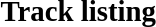<table class="collapsible collapsed" border="0" style="width:67%">
<tr>
<th style="width:14em; text-align:left"><big><strong>Track listing</strong></big></th>
<th></th>
</tr>
<tr>
<td colspan="2"><br></td>
</tr>
</table>
